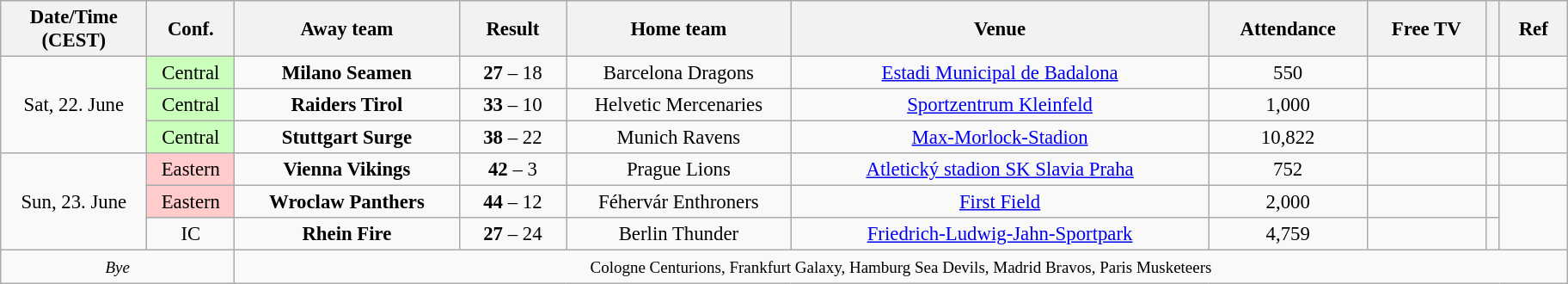<table class="mw-collapsible wikitable" style="font-size:95%; text-align:center; width:80em">
<tr>
<th style="width:7em;">Date/Time (CEST)</th>
<th style="width:4em;">Conf.</th>
<th style="width:11em;">Away team</th>
<th style="width:5em;">Result</th>
<th style="width:11em;">Home team</th>
<th>Venue</th>
<th>Attendance</th>
<th>Free TV</th>
<th></th>
<th style="width:3em;">Ref</th>
</tr>
<tr>
<td rowspan="3">Sat, 22. June<br></td>
<td style="background:#CBFFBC">Central</td>
<td><strong>Milano Seamen</strong></td>
<td><strong>27</strong> – 18</td>
<td>Barcelona Dragons</td>
<td><a href='#'>Estadi Municipal de Badalona</a></td>
<td>550</td>
<td></td>
<td></td>
<td></td>
</tr>
<tr>
<td style="background:#CBFFBC">Central</td>
<td><strong>Raiders Tirol</strong></td>
<td><strong>33</strong> – 10</td>
<td>Helvetic Mercenaries</td>
<td><a href='#'>Sportzentrum Kleinfeld</a></td>
<td>1,000</td>
<td></td>
<td></td>
<td></td>
</tr>
<tr>
<td style="background:#CBFFBC">Central</td>
<td><strong>Stuttgart Surge</strong></td>
<td><strong>38</strong> – 22</td>
<td>Munich Ravens</td>
<td><a href='#'>Max-Morlock-Stadion</a></td>
<td>10,822</td>
<td></td>
<td></td>
<td></td>
</tr>
<tr>
<td rowspan="3">Sun, 23. June<br></td>
<td style="background:#FFCBCB">Eastern</td>
<td><strong>Vienna Vikings</strong></td>
<td><strong>42</strong> – 3</td>
<td>Prague Lions</td>
<td><a href='#'>Atletický stadion SK Slavia Praha</a></td>
<td>752</td>
<td></td>
<td></td>
<td></td>
</tr>
<tr>
<td style="background:#FFCBCB">Eastern</td>
<td><strong>Wroclaw Panthers</strong></td>
<td><strong>44</strong> – 12</td>
<td>Féhervár Enthroners</td>
<td><a href='#'>First Field</a></td>
<td>2,000</td>
<td></td>
<td></td>
</tr>
<tr>
<td>IC</td>
<td><strong>Rhein Fire</strong></td>
<td><strong>27</strong> – 24</td>
<td>Berlin Thunder</td>
<td><a href='#'>Friedrich-Ludwig-Jahn-Sportpark</a></td>
<td>4,759</td>
<td></td>
<td></td>
</tr>
<tr>
<td colspan="2"><em><small>Bye</small></em></td>
<td colspan="8"><small>Cologne Centurions, Frankfurt Galaxy, Hamburg Sea Devils, Madrid Bravos, Paris Musketeers</small></td>
</tr>
</table>
